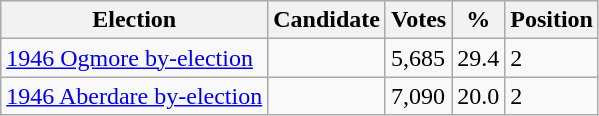<table class="wikitable sortable">
<tr>
<th>Election</th>
<th>Candidate</th>
<th>Votes</th>
<th>%</th>
<th>Position</th>
</tr>
<tr>
<td><a href='#'>1946 Ogmore by-election</a></td>
<td></td>
<td>5,685</td>
<td>29.4</td>
<td>2</td>
</tr>
<tr>
<td><a href='#'>1946 Aberdare by-election</a></td>
<td></td>
<td>7,090</td>
<td>20.0</td>
<td>2</td>
</tr>
</table>
